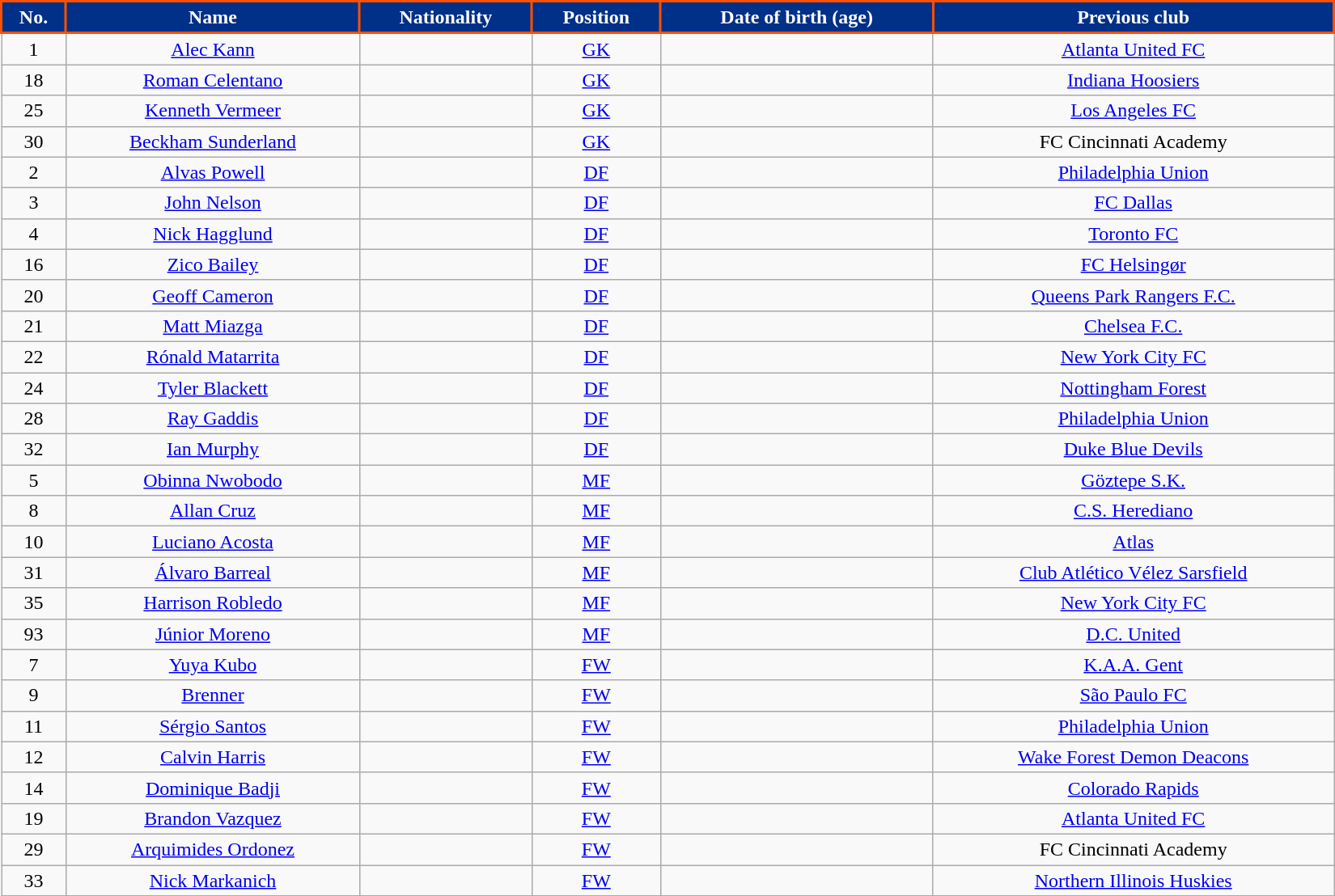<table class="wikitable sortable" style="text-align:center; font-size:100%; width:100%; max-width:1100px;">
<tr>
<th style="background-color:#003087; color:#FFFFFF; border:2px solid #FE5000;" scope="col" data-sort-type="number">No.</th>
<th style="background-color:#003087; color:#FFFFFF; border:2px solid #FE5000;" scope="col">Name</th>
<th style="background-color:#003087; color:#FFFFFF; border:2px solid #FE5000;" scope="col">Nationality</th>
<th style="background-color:#003087; color:#FFFFFF; border:2px solid #FE5000;" scope="col">Position</th>
<th style="background-color:#003087; color:#FFFFFF; border:2px solid #FE5000;" scope="col">Date of birth (age)</th>
<th style="background-color:#003087; color:#FFFFFF; border:2px solid #FE5000;" scope="col">Previous club</th>
</tr>
<tr>
<td>1</td>
<td><a href='#'>Alec Kann</a></td>
<td></td>
<td><a href='#'>GK</a></td>
<td></td>
<td> <a href='#'>Atlanta United FC</a></td>
</tr>
<tr>
<td>18</td>
<td><a href='#'>Roman Celentano</a> </td>
<td></td>
<td><a href='#'>GK</a></td>
<td></td>
<td> <a href='#'>Indiana Hoosiers</a></td>
</tr>
<tr>
<td>25</td>
<td><a href='#'>Kenneth Vermeer</a> </td>
<td></td>
<td><a href='#'>GK</a></td>
<td></td>
<td> <a href='#'>Los Angeles FC</a></td>
</tr>
<tr>
<td>30</td>
<td><a href='#'>Beckham Sunderland</a> </td>
<td></td>
<td><a href='#'>GK</a></td>
<td></td>
<td> FC Cincinnati Academy</td>
</tr>
<tr>
<td>2</td>
<td><a href='#'>Alvas Powell</a></td>
<td></td>
<td><a href='#'>DF</a></td>
<td></td>
<td> <a href='#'>Philadelphia Union</a></td>
</tr>
<tr>
<td>3</td>
<td><a href='#'>John Nelson</a> </td>
<td></td>
<td><a href='#'>DF</a></td>
<td></td>
<td> <a href='#'>FC Dallas</a></td>
</tr>
<tr>
<td>4</td>
<td><a href='#'>Nick Hagglund</a></td>
<td></td>
<td><a href='#'>DF</a></td>
<td></td>
<td> <a href='#'>Toronto FC</a></td>
</tr>
<tr>
<td>16</td>
<td><a href='#'>Zico Bailey</a> </td>
<td></td>
<td><a href='#'>DF</a></td>
<td></td>
<td> <a href='#'>FC Helsingør</a></td>
</tr>
<tr>
<td>20</td>
<td><a href='#'>Geoff Cameron</a></td>
<td></td>
<td><a href='#'>DF</a></td>
<td></td>
<td> <a href='#'>Queens Park Rangers F.C.</a></td>
</tr>
<tr>
<td>21</td>
<td><a href='#'>Matt Miazga</a></td>
<td></td>
<td><a href='#'>DF</a></td>
<td></td>
<td> <a href='#'>Chelsea F.C.</a></td>
</tr>
<tr>
<td>22</td>
<td><a href='#'>Rónald Matarrita</a></td>
<td></td>
<td><a href='#'>DF</a></td>
<td></td>
<td> <a href='#'>New York City FC</a></td>
</tr>
<tr>
<td>24</td>
<td><a href='#'>Tyler Blackett</a> </td>
<td></td>
<td><a href='#'>DF</a></td>
<td></td>
<td> <a href='#'>Nottingham Forest</a></td>
</tr>
<tr>
<td>28</td>
<td><a href='#'>Ray Gaddis</a></td>
<td></td>
<td><a href='#'>DF</a></td>
<td></td>
<td> <a href='#'>Philadelphia Union</a></td>
</tr>
<tr>
<td>32</td>
<td><a href='#'>Ian Murphy</a></td>
<td></td>
<td><a href='#'>DF</a></td>
<td></td>
<td> <a href='#'>Duke Blue Devils</a></td>
</tr>
<tr>
<td>5</td>
<td><a href='#'>Obinna Nwobodo</a> </td>
<td></td>
<td><a href='#'>MF</a></td>
<td></td>
<td> <a href='#'>Göztepe S.K.</a></td>
</tr>
<tr>
<td>8</td>
<td><a href='#'>Allan Cruz</a> </td>
<td></td>
<td><a href='#'>MF</a></td>
<td></td>
<td> <a href='#'>C.S. Herediano</a></td>
</tr>
<tr>
<td>10</td>
<td><a href='#'>Luciano Acosta</a> </td>
<td></td>
<td><a href='#'>MF</a></td>
<td></td>
<td> <a href='#'>Atlas</a></td>
</tr>
<tr>
<td>31</td>
<td><a href='#'>Álvaro Barreal</a> </td>
<td></td>
<td><a href='#'>MF</a></td>
<td></td>
<td> <a href='#'>Club Atlético Vélez Sarsfield</a></td>
</tr>
<tr>
<td>35</td>
<td><a href='#'>Harrison Robledo</a> </td>
<td></td>
<td><a href='#'>MF</a></td>
<td></td>
<td> <a href='#'>New York City FC</a></td>
</tr>
<tr>
<td>93</td>
<td><a href='#'>Júnior Moreno</a></td>
<td></td>
<td><a href='#'>MF</a></td>
<td></td>
<td> <a href='#'>D.C. United</a></td>
</tr>
<tr>
<td>7</td>
<td><a href='#'>Yuya Kubo</a> </td>
<td></td>
<td><a href='#'>FW</a></td>
<td></td>
<td> <a href='#'>K.A.A. Gent</a></td>
</tr>
<tr>
<td>9</td>
<td><a href='#'>Brenner</a> </td>
<td></td>
<td><a href='#'>FW</a></td>
<td></td>
<td> <a href='#'>São Paulo FC</a></td>
</tr>
<tr>
<td>11</td>
<td><a href='#'>Sérgio Santos</a></td>
<td></td>
<td><a href='#'>FW</a></td>
<td></td>
<td> <a href='#'>Philadelphia Union</a></td>
</tr>
<tr>
<td>12</td>
<td><a href='#'>Calvin Harris</a> </td>
<td></td>
<td><a href='#'>FW</a></td>
<td></td>
<td> <a href='#'>Wake Forest Demon Deacons</a></td>
</tr>
<tr>
<td>14</td>
<td><a href='#'>Dominique Badji</a></td>
<td></td>
<td><a href='#'>FW</a></td>
<td></td>
<td> <a href='#'>Colorado Rapids</a></td>
</tr>
<tr>
<td>19</td>
<td><a href='#'>Brandon Vazquez</a></td>
<td></td>
<td><a href='#'>FW</a></td>
<td></td>
<td> <a href='#'>Atlanta United FC</a></td>
</tr>
<tr>
<td>29</td>
<td><a href='#'>Arquimides Ordonez</a> </td>
<td></td>
<td><a href='#'>FW</a></td>
<td></td>
<td> FC Cincinnati Academy</td>
</tr>
<tr>
<td>33</td>
<td><a href='#'>Nick Markanich</a></td>
<td></td>
<td><a href='#'>FW</a></td>
<td></td>
<td> <a href='#'>Northern Illinois Huskies</a></td>
</tr>
<tr>
</tr>
</table>
